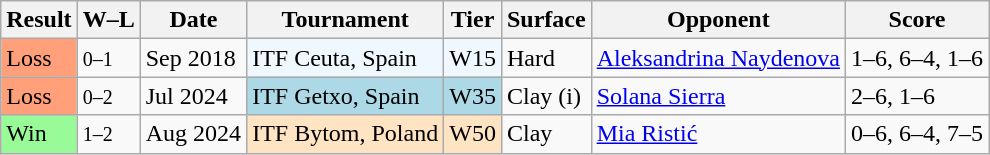<table class="sortable wikitable">
<tr>
<th>Result</th>
<th class="unsortable">W–L</th>
<th>Date</th>
<th>Tournament</th>
<th>Tier</th>
<th>Surface</th>
<th>Opponent</th>
<th class=unsortable>Score</th>
</tr>
<tr>
<td style="background:#ffa07a;">Loss</td>
<td><small>0–1</small></td>
<td>Sep 2018</td>
<td style="background:#f0f8ff;">ITF Ceuta, Spain</td>
<td style="background:#f0f8ff;">W15</td>
<td>Hard</td>
<td> <a href='#'>Aleksandrina Naydenova</a></td>
<td>1–6, 6–4, 1–6</td>
</tr>
<tr>
<td style="background:#ffa07a;">Loss</td>
<td><small>0–2</small></td>
<td>Jul 2024</td>
<td style="background:lightblue;">ITF Getxo, Spain</td>
<td style="background:lightblue;">W35</td>
<td>Clay (i)</td>
<td> <a href='#'>Solana Sierra</a></td>
<td>2–6, 1–6</td>
</tr>
<tr>
<td style="background:#98fb98;">Win</td>
<td><small>1–2</small></td>
<td>Aug 2024</td>
<td style="background:#ffe4c4;">ITF Bytom, Poland</td>
<td style="background:#ffe4c4;">W50</td>
<td>Clay</td>
<td> <a href='#'>Mia Ristić</a></td>
<td>0–6, 6–4, 7–5</td>
</tr>
</table>
